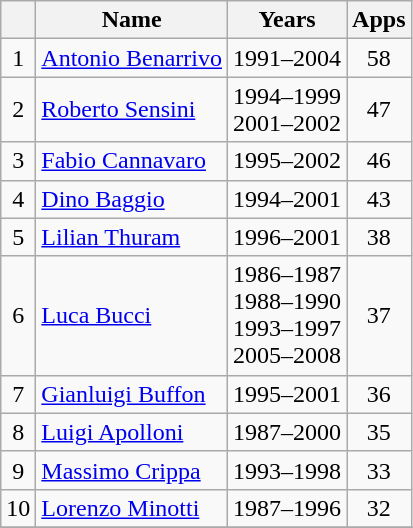<table class="wikitable sortable" style="text-align: center">
<tr>
<th></th>
<th>Name</th>
<th>Years</th>
<th>Apps</th>
</tr>
<tr>
<td>1</td>
<td align="left"> <a href='#'>Antonio Benarrivo</a></td>
<td>1991–2004</td>
<td>58</td>
</tr>
<tr>
<td>2</td>
<td align="left"> <a href='#'>Roberto Sensini</a></td>
<td>1994–1999<br>2001–2002</td>
<td>47</td>
</tr>
<tr>
<td>3</td>
<td align="left"> <a href='#'>Fabio Cannavaro</a></td>
<td>1995–2002</td>
<td>46</td>
</tr>
<tr>
<td>4</td>
<td align="left"> <a href='#'>Dino Baggio</a></td>
<td>1994–2001</td>
<td>43</td>
</tr>
<tr>
<td>5</td>
<td align="left"> <a href='#'>Lilian Thuram</a></td>
<td>1996–2001</td>
<td>38</td>
</tr>
<tr>
<td>6</td>
<td align="left"> <a href='#'>Luca Bucci</a></td>
<td>1986–1987<br>1988–1990<br>1993–1997<br>2005–2008</td>
<td>37</td>
</tr>
<tr>
<td>7</td>
<td align="left"> <a href='#'>Gianluigi Buffon</a></td>
<td>1995–2001</td>
<td>36</td>
</tr>
<tr>
<td>8</td>
<td align="left"> <a href='#'>Luigi Apolloni</a></td>
<td>1987–2000</td>
<td>35</td>
</tr>
<tr>
<td>9</td>
<td align="left"> <a href='#'>Massimo Crippa</a></td>
<td>1993–1998</td>
<td>33</td>
</tr>
<tr>
<td>10</td>
<td align="left"> <a href='#'>Lorenzo Minotti</a></td>
<td>1987–1996</td>
<td>32</td>
</tr>
<tr>
</tr>
</table>
